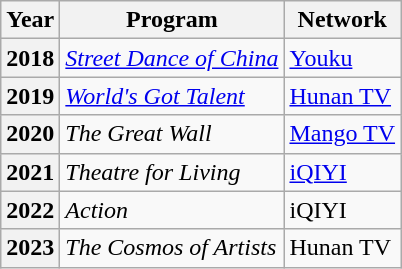<table class="wikitable plainrowheaders">
<tr>
<th>Year</th>
<th>Program</th>
<th>Network</th>
</tr>
<tr>
<th scope="row">2018</th>
<td><em><a href='#'>Street Dance of China</a></em></td>
<td><a href='#'>Youku</a></td>
</tr>
<tr>
<th scope="row">2019</th>
<td><em><a href='#'>World's Got Talent</a></em></td>
<td><a href='#'>Hunan TV</a></td>
</tr>
<tr>
<th scope="row">2020</th>
<td><em>The Great Wall</em></td>
<td><a href='#'>Mango TV</a></td>
</tr>
<tr>
<th scope="row">2021</th>
<td><em>Theatre for Living</em></td>
<td><a href='#'>iQIYI</a></td>
</tr>
<tr>
<th scope="row">2022</th>
<td><em>Action</em></td>
<td>iQIYI</td>
</tr>
<tr>
<th scope="row">2023</th>
<td><em>The Cosmos of Artists</em></td>
<td>Hunan TV</td>
</tr>
</table>
